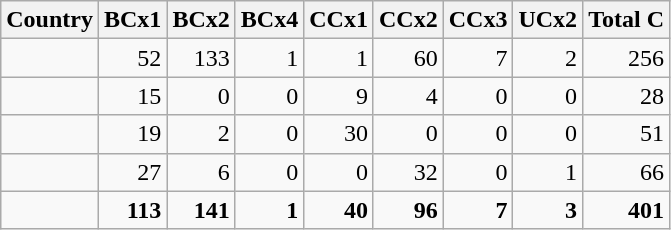<table class="wikitable mw-datatable sortable">
<tr>
<th>Country</th>
<th>BCx1</th>
<th>BCx2</th>
<th>BCx4</th>
<th>CCx1</th>
<th>CCx2</th>
<th>CCx3</th>
<th>UCx2</th>
<th>Total C</th>
</tr>
<tr>
<td></td>
<td align=right>52</td>
<td align=right>133</td>
<td align=right>1</td>
<td align=right>1</td>
<td align=right>60</td>
<td align=right>7</td>
<td align=right>2</td>
<td align=right>256</td>
</tr>
<tr>
<td></td>
<td align=right>15</td>
<td align=right>0</td>
<td align=right>0</td>
<td align=right>9</td>
<td align=right>4</td>
<td align=right>0</td>
<td align=right>0</td>
<td align=right>28</td>
</tr>
<tr>
<td></td>
<td align=right>19</td>
<td align=right>2</td>
<td align=right>0</td>
<td align=right>30</td>
<td align=right>0</td>
<td align=right>0</td>
<td align=right>0</td>
<td align=right>51</td>
</tr>
<tr>
<td></td>
<td align=right>27</td>
<td align=right>6</td>
<td align=right>0</td>
<td align=right>0</td>
<td align=right>32</td>
<td align=right>0</td>
<td align=right>1</td>
<td align=right>66</td>
</tr>
<tr class="sortbottom" style="font-weight:bold">
<td></td>
<td align=right>113</td>
<td align=right>141</td>
<td align=right>1</td>
<td align=right>40</td>
<td align=right>96</td>
<td align=right>7</td>
<td align=right>3</td>
<td align=right>401</td>
</tr>
</table>
